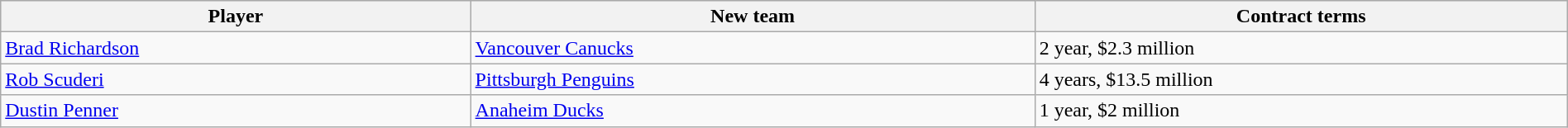<table class="wikitable" style="width:100%;">
<tr style="text-align:center; background:#ddd;">
<th style="width:30%;">Player</th>
<th style="width:36%;">New team</th>
<th style="width:34%;">Contract terms</th>
</tr>
<tr>
<td><a href='#'>Brad Richardson</a></td>
<td><a href='#'>Vancouver Canucks</a></td>
<td>2 year, $2.3 million</td>
</tr>
<tr>
<td><a href='#'>Rob Scuderi</a></td>
<td><a href='#'>Pittsburgh Penguins</a></td>
<td>4 years, $13.5 million</td>
</tr>
<tr>
<td><a href='#'>Dustin Penner</a></td>
<td><a href='#'>Anaheim Ducks</a></td>
<td>1 year, $2 million</td>
</tr>
</table>
